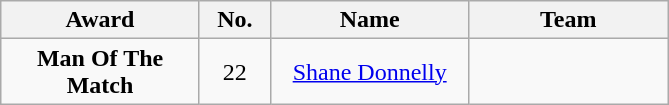<table class="wikitable" style="text-align:center;">
<tr>
<th width=125>Award</th>
<th width=40>No.</th>
<th width=125>Name</th>
<th width=125>Team</th>
</tr>
<tr>
<td><strong>Man Of The Match</strong></td>
<td>22</td>
<td><a href='#'>Shane Donnelly</a></td>
<td style="text-align:left;"></td>
</tr>
</table>
